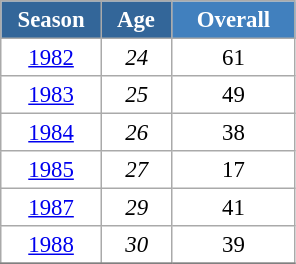<table class="wikitable" style="font-size:95%; text-align:center; border:grey solid 1px; border-collapse:collapse; background:#ffffff;">
<tr>
<th style="background-color:#369; color:white; width:60px;"> Season </th>
<th style="background-color:#369; color:white; width:40px;"> Age </th>
<th style="background-color:#4180be; color:white; width:75px;">Overall</th>
</tr>
<tr>
<td><a href='#'>1982</a></td>
<td><em>24</em></td>
<td>61</td>
</tr>
<tr>
<td><a href='#'>1983</a></td>
<td><em>25</em></td>
<td>49</td>
</tr>
<tr>
<td><a href='#'>1984</a></td>
<td><em>26</em></td>
<td>38</td>
</tr>
<tr>
<td><a href='#'>1985</a></td>
<td><em>27</em></td>
<td>17</td>
</tr>
<tr>
<td><a href='#'>1987</a></td>
<td><em>29</em></td>
<td>41</td>
</tr>
<tr>
<td><a href='#'>1988</a></td>
<td><em>30</em></td>
<td>39</td>
</tr>
<tr>
</tr>
</table>
